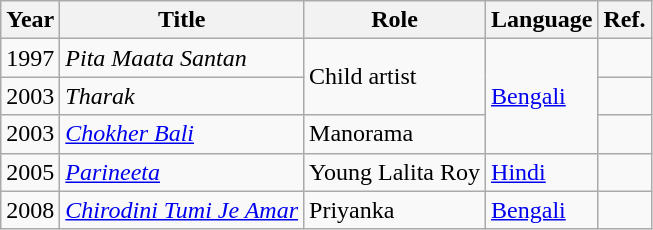<table class="wikitable sortable">
<tr>
<th>Year</th>
<th>Title</th>
<th>Role</th>
<th>Language</th>
<th>Ref.</th>
</tr>
<tr>
<td>1997</td>
<td><em>Pita Maata Santan</em></td>
<td rowspan="2">Child artist</td>
<td rowspan="3"><a href='#'>Bengali</a></td>
<td></td>
</tr>
<tr>
<td>2003</td>
<td><em>Tharak</em></td>
<td></td>
</tr>
<tr>
<td>2003</td>
<td><em><a href='#'>Chokher Bali</a></em></td>
<td>Manorama</td>
<td></td>
</tr>
<tr>
<td>2005</td>
<td><em><a href='#'>Parineeta</a></em></td>
<td>Young Lalita Roy</td>
<td><a href='#'>Hindi</a></td>
<td></td>
</tr>
<tr>
<td>2008</td>
<td><em><a href='#'>Chirodini Tumi Je Amar</a></em></td>
<td>Priyanka</td>
<td><a href='#'>Bengali</a></td>
<td></td>
</tr>
</table>
